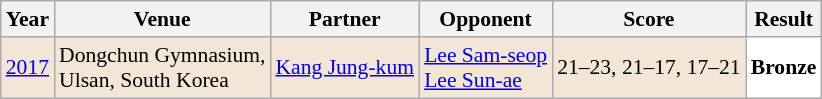<table class="sortable wikitable" style="font-size: 90%;">
<tr>
<th>Year</th>
<th>Venue</th>
<th>Partner</th>
<th>Opponent</th>
<th>Score</th>
<th>Result</th>
</tr>
<tr style="background:#F3E6D7">
<td align="center"><a href='#'>2017</a></td>
<td align="left">Dongchun Gymnasium,<br>Ulsan, South Korea</td>
<td align="left"> <a href='#'>Kang Jung-kum</a></td>
<td align="left"> <a href='#'>Lee Sam-seop</a><br> <a href='#'>Lee Sun-ae</a></td>
<td align="left">21–23, 21–17, 17–21</td>
<td style="text-align:left; background:white"> <strong>Bronze</strong></td>
</tr>
</table>
